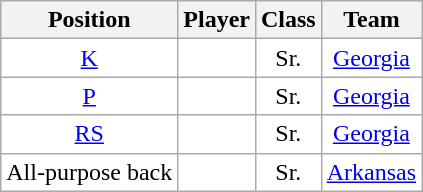<table class="wikitable sortable" border="1">
<tr>
<th>Position</th>
<th>Player</th>
<th>Class</th>
<th>Team</th>
</tr>
<tr>
<td style="text-align:center; background:white"><a href='#'>K</a></td>
<td style="text-align:center; background:white"></td>
<td style="text-align:center; background:white">Sr.</td>
<td style="text-align:center; background:white"><a href='#'>Georgia</a></td>
</tr>
<tr>
<td style="text-align:center; background:white"><a href='#'>P</a></td>
<td style="text-align:center; background:white"></td>
<td style="text-align:center; background:white">Sr.</td>
<td style="text-align:center; background:white"><a href='#'>Georgia</a></td>
</tr>
<tr>
<td style="text-align:center; background:white"><a href='#'>RS</a></td>
<td style="text-align:center; background:white"></td>
<td style="text-align:center; background:white">Sr.</td>
<td style="text-align:center; background:white"><a href='#'>Georgia</a></td>
</tr>
<tr>
<td style="text-align:center; background:white">All-purpose back</td>
<td style="text-align:center; background:white"></td>
<td style="text-align:center; background:white">Sr.</td>
<td style="text-align:center; background:white"><a href='#'>Arkansas</a></td>
</tr>
</table>
